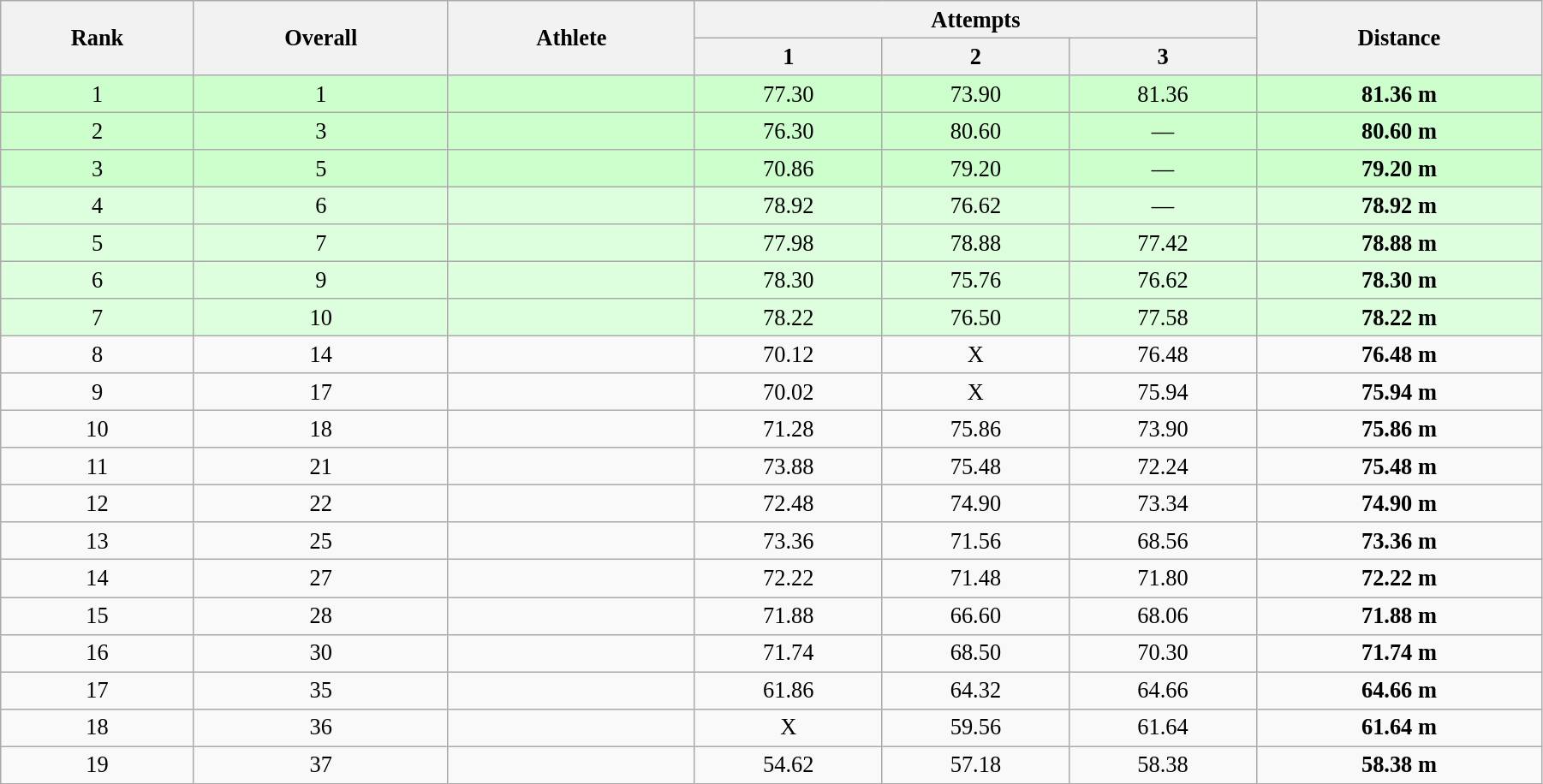<table class="wikitable" style=" text-align:center; font-size:110%;" width="95%">
<tr>
<th rowspan="2">Rank</th>
<th rowspan="2">Overall</th>
<th rowspan="2">Athlete</th>
<th colspan="3">Attempts</th>
<th rowspan="2">Distance</th>
</tr>
<tr>
<th>1</th>
<th>2</th>
<th>3</th>
</tr>
<tr style="background:#ccffcc;">
<td>1</td>
<td>1</td>
<td align=left></td>
<td>77.30</td>
<td>73.90</td>
<td>81.36</td>
<td><strong>81.36 m</strong></td>
</tr>
<tr style="background:#ccffcc;">
<td>2</td>
<td>3</td>
<td align=left></td>
<td>76.30</td>
<td>80.60</td>
<td>—</td>
<td><strong>80.60 m</strong></td>
</tr>
<tr style="background:#ccffcc;">
<td>3</td>
<td>5</td>
<td align=left></td>
<td>70.86</td>
<td>79.20</td>
<td>—</td>
<td><strong>79.20 m</strong></td>
</tr>
<tr style="background:#ddffdd;">
<td>4</td>
<td>6</td>
<td align=left></td>
<td>78.92</td>
<td>76.62</td>
<td>—</td>
<td><strong>78.92 m</strong></td>
</tr>
<tr style="background:#ddffdd;">
<td>5</td>
<td>7</td>
<td align=left></td>
<td>77.98</td>
<td>78.88</td>
<td>77.42</td>
<td><strong>78.88 m</strong></td>
</tr>
<tr style="background:#ddffdd;">
<td>6</td>
<td>9</td>
<td align=left></td>
<td>78.30</td>
<td>75.76</td>
<td>76.62</td>
<td><strong>78.30 m</strong></td>
</tr>
<tr style="background:#ddffdd;">
<td>7</td>
<td>10</td>
<td align=left></td>
<td>78.22</td>
<td>76.50</td>
<td>77.58</td>
<td><strong>78.22 m</strong></td>
</tr>
<tr>
<td>8</td>
<td>14</td>
<td align=left></td>
<td>70.12</td>
<td>X</td>
<td>76.48</td>
<td><strong>76.48 m</strong></td>
</tr>
<tr>
<td>9</td>
<td>17</td>
<td align=left></td>
<td>70.02</td>
<td>X</td>
<td>75.94</td>
<td><strong>75.94 m</strong></td>
</tr>
<tr>
<td>10</td>
<td>18</td>
<td align=left></td>
<td>71.28</td>
<td>75.86</td>
<td>73.90</td>
<td><strong>75.86 m</strong></td>
</tr>
<tr>
<td>11</td>
<td>21</td>
<td align=left></td>
<td>73.88</td>
<td>75.48</td>
<td>72.24</td>
<td><strong>75.48 m</strong></td>
</tr>
<tr>
<td>12</td>
<td>22</td>
<td align=left></td>
<td>72.48</td>
<td>74.90</td>
<td>73.34</td>
<td><strong>74.90 m</strong></td>
</tr>
<tr>
<td>13</td>
<td>25</td>
<td align=left></td>
<td>73.36</td>
<td>71.56</td>
<td>68.56</td>
<td><strong>73.36 m</strong></td>
</tr>
<tr>
<td>14</td>
<td>27</td>
<td align=left></td>
<td>72.22</td>
<td>71.48</td>
<td>71.80</td>
<td><strong>72.22 m</strong></td>
</tr>
<tr>
<td>15</td>
<td>28</td>
<td align=left></td>
<td>71.88</td>
<td>66.60</td>
<td>68.06</td>
<td><strong>71.88 m</strong></td>
</tr>
<tr>
<td>16</td>
<td>30</td>
<td align=left></td>
<td>71.74</td>
<td>68.50</td>
<td>70.30</td>
<td><strong>71.74 m</strong></td>
</tr>
<tr>
<td>17</td>
<td>35</td>
<td align=left></td>
<td>61.86</td>
<td>64.32</td>
<td>64.66</td>
<td><strong>64.66 m</strong></td>
</tr>
<tr>
<td>18</td>
<td>36</td>
<td align=left></td>
<td>X</td>
<td>59.56</td>
<td>61.64</td>
<td><strong>61.64 m</strong></td>
</tr>
<tr>
<td>19</td>
<td>37</td>
<td align=left></td>
<td>54.62</td>
<td>57.18</td>
<td>58.38</td>
<td><strong>58.38 m</strong></td>
</tr>
</table>
